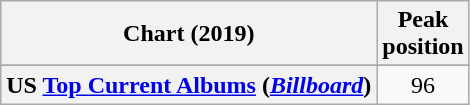<table class="wikitable plainrowheaders" style="text-align:center">
<tr>
<th scope="col">Chart (2019)</th>
<th scope="col">Peak<br> position</th>
</tr>
<tr>
</tr>
<tr>
</tr>
<tr>
</tr>
<tr>
<th scope="row">US <a href='#'>Top Current Albums</a> (<em><a href='#'>Billboard</a></em>)</th>
<td>96</td>
</tr>
</table>
